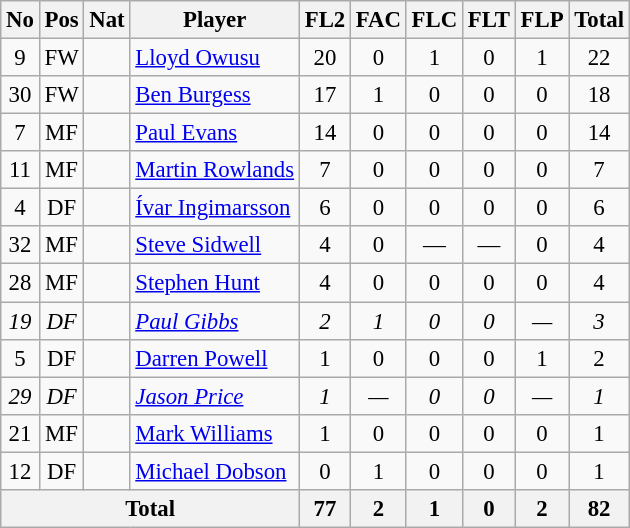<table class="wikitable"  style="text-align:center; border:1px #aaa solid; font-size:95%;">
<tr>
<th>No</th>
<th>Pos</th>
<th>Nat</th>
<th>Player</th>
<th>FL2</th>
<th>FAC</th>
<th>FLC</th>
<th>FLT</th>
<th>FLP</th>
<th>Total</th>
</tr>
<tr>
<td>9</td>
<td>FW</td>
<td></td>
<td style="text-align:left;"><a href='#'>Lloyd Owusu</a></td>
<td>20</td>
<td>0</td>
<td>1</td>
<td>0</td>
<td>1</td>
<td>22</td>
</tr>
<tr>
<td>30</td>
<td>FW</td>
<td></td>
<td style="text-align:left;"><a href='#'>Ben Burgess</a></td>
<td>17</td>
<td>1</td>
<td>0</td>
<td>0</td>
<td>0</td>
<td>18</td>
</tr>
<tr>
<td>7</td>
<td>MF</td>
<td></td>
<td style="text-align:left;"><a href='#'>Paul Evans</a></td>
<td>14</td>
<td>0</td>
<td>0</td>
<td>0</td>
<td>0</td>
<td>14</td>
</tr>
<tr>
<td>11</td>
<td>MF</td>
<td></td>
<td style="text-align:left;"><a href='#'>Martin Rowlands</a></td>
<td>7</td>
<td>0</td>
<td>0</td>
<td>0</td>
<td>0</td>
<td>7</td>
</tr>
<tr>
<td>4</td>
<td>DF</td>
<td></td>
<td style="text-align:left;"><a href='#'>Ívar Ingimarsson</a></td>
<td>6</td>
<td>0</td>
<td>0</td>
<td>0</td>
<td>0</td>
<td>6</td>
</tr>
<tr>
<td>32</td>
<td>MF</td>
<td></td>
<td style="text-align:left;"><a href='#'>Steve Sidwell</a></td>
<td>4</td>
<td>0</td>
<td>—</td>
<td>—</td>
<td>0</td>
<td>4</td>
</tr>
<tr>
<td>28</td>
<td>MF</td>
<td></td>
<td style="text-align:left;"><a href='#'>Stephen Hunt</a></td>
<td>4</td>
<td>0</td>
<td>0</td>
<td>0</td>
<td>0</td>
<td>4</td>
</tr>
<tr>
<td><em>19</em></td>
<td><em>DF</em></td>
<td><em></em></td>
<td style="text-align:left;"><a href='#'><em>Paul Gibbs</em></a></td>
<td><em>2</em></td>
<td><em>1</em></td>
<td><em>0</em></td>
<td><em>0</em></td>
<td><em>—</em></td>
<td><em>3</em></td>
</tr>
<tr>
<td>5</td>
<td>DF</td>
<td></td>
<td style="text-align:left;"><a href='#'>Darren Powell</a></td>
<td>1</td>
<td>0</td>
<td>0</td>
<td>0</td>
<td>1</td>
<td>2</td>
</tr>
<tr>
<td><em>29</em></td>
<td><em>DF</em></td>
<td><em></em></td>
<td style="text-align:left;"><em><a href='#'>Jason Price</a></em></td>
<td><em>1</em></td>
<td><em>—</em></td>
<td><em>0</em></td>
<td><em>0</em></td>
<td><em>—</em></td>
<td><em>1</em></td>
</tr>
<tr>
<td>21</td>
<td>MF</td>
<td></td>
<td style="text-align:left;"><a href='#'>Mark Williams</a></td>
<td>1</td>
<td>0</td>
<td>0</td>
<td>0</td>
<td>0</td>
<td>1</td>
</tr>
<tr>
<td>12</td>
<td>DF</td>
<td></td>
<td style="text-align:left;"><a href='#'>Michael Dobson</a></td>
<td>0</td>
<td>1</td>
<td>0</td>
<td>0</td>
<td>0</td>
<td>1</td>
</tr>
<tr>
<th colspan="4">Total</th>
<th>77</th>
<th>2</th>
<th>1</th>
<th>0</th>
<th>2</th>
<th>82</th>
</tr>
</table>
